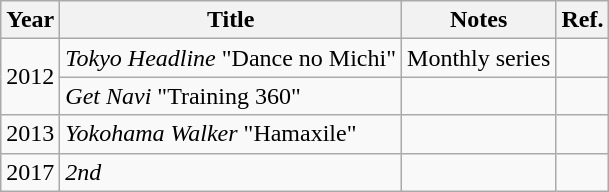<table class="wikitable">
<tr>
<th>Year</th>
<th>Title</th>
<th>Notes</th>
<th>Ref.</th>
</tr>
<tr>
<td rowspan="2">2012</td>
<td><em>Tokyo Headline</em> "Dance no Michi"</td>
<td>Monthly series</td>
<td></td>
</tr>
<tr>
<td><em>Get Navi</em> "Training 360"</td>
<td></td>
<td></td>
</tr>
<tr>
<td>2013</td>
<td><em>Yokohama Walker</em> "Hamaxile"</td>
<td></td>
<td></td>
</tr>
<tr>
<td>2017</td>
<td><em>2nd</em></td>
<td></td>
<td></td>
</tr>
</table>
